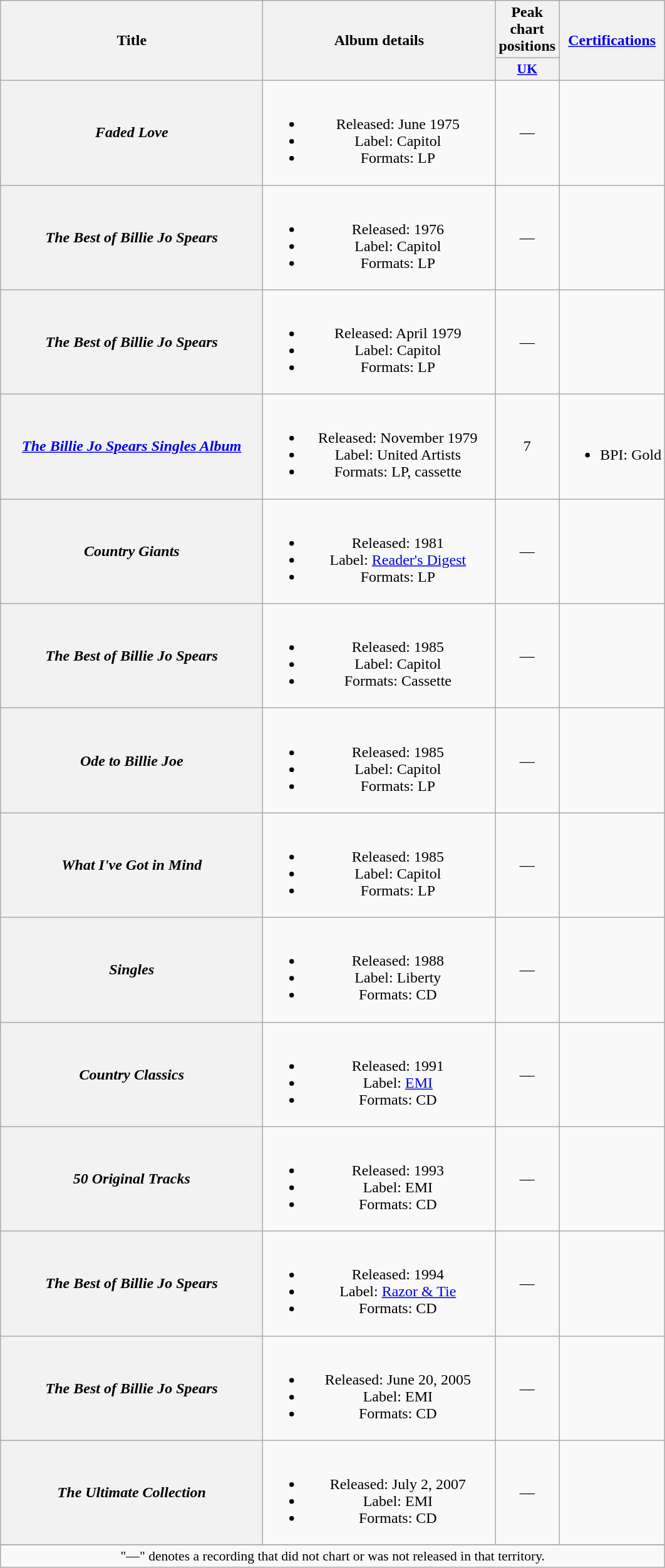<table class="wikitable plainrowheaders" style="text-align:center;" border="1">
<tr>
<th scope="col" rowspan="2" style="width:17em;">Title</th>
<th scope="col" rowspan="2" style="width:15em;">Album details</th>
<th scope="col" colspan="1">Peak<br>chart<br>positions</th>
<th scope="col" rowspan="2"><a href='#'>Certifications</a></th>
</tr>
<tr>
<th scope="col" style="width:2em;font-size:90%;"><a href='#'>UK</a><br></th>
</tr>
<tr>
<th scope="row"><em>Faded Love</em></th>
<td><br><ul><li>Released: June 1975</li><li>Label: Capitol</li><li>Formats: LP</li></ul></td>
<td>—</td>
<td></td>
</tr>
<tr>
<th scope="row"><em>The Best of Billie Jo Spears</em></th>
<td><br><ul><li>Released: 1976</li><li>Label: Capitol</li><li>Formats: LP</li></ul></td>
<td>—</td>
<td></td>
</tr>
<tr>
<th scope="row"><em>The Best of Billie Jo Spears</em></th>
<td><br><ul><li>Released: April 1979</li><li>Label: Capitol</li><li>Formats: LP</li></ul></td>
<td>—</td>
<td></td>
</tr>
<tr>
<th scope="row"><em><a href='#'>The Billie Jo Spears Singles Album</a></em></th>
<td><br><ul><li>Released: November 1979</li><li>Label: United Artists</li><li>Formats: LP, cassette</li></ul></td>
<td>7</td>
<td><br><ul><li>BPI: Gold</li></ul></td>
</tr>
<tr>
<th scope="row"><em>Country Giants</em><br></th>
<td><br><ul><li>Released: 1981</li><li>Label: <a href='#'>Reader's Digest</a></li><li>Formats: LP</li></ul></td>
<td>—</td>
<td></td>
</tr>
<tr>
<th scope="row"><em>The Best of Billie Jo Spears</em></th>
<td><br><ul><li>Released: 1985</li><li>Label: Capitol</li><li>Formats: Cassette</li></ul></td>
<td>—</td>
<td></td>
</tr>
<tr>
<th scope="row"><em>Ode to Billie Joe</em></th>
<td><br><ul><li>Released: 1985</li><li>Label: Capitol</li><li>Formats: LP</li></ul></td>
<td>—</td>
<td></td>
</tr>
<tr>
<th scope="row"><em>What I've Got in Mind</em></th>
<td><br><ul><li>Released: 1985</li><li>Label: Capitol</li><li>Formats: LP</li></ul></td>
<td>—</td>
<td></td>
</tr>
<tr>
<th scope="row"><em>Singles</em></th>
<td><br><ul><li>Released: 1988</li><li>Label: Liberty</li><li>Formats: CD</li></ul></td>
<td>—</td>
<td></td>
</tr>
<tr>
<th scope="row"><em>Country Classics</em></th>
<td><br><ul><li>Released: 1991</li><li>Label: <a href='#'>EMI</a></li><li>Formats: CD</li></ul></td>
<td>—</td>
<td></td>
</tr>
<tr>
<th scope="row"><em>50 Original Tracks</em></th>
<td><br><ul><li>Released: 1993</li><li>Label: EMI</li><li>Formats: CD</li></ul></td>
<td>—</td>
<td></td>
</tr>
<tr>
<th scope="row"><em>The Best of Billie Jo Spears</em></th>
<td><br><ul><li>Released: 1994</li><li>Label: <a href='#'>Razor & Tie</a></li><li>Formats: CD</li></ul></td>
<td>—</td>
<td></td>
</tr>
<tr>
<th scope="row"><em>The Best of Billie Jo Spears</em></th>
<td><br><ul><li>Released: June 20, 2005</li><li>Label: EMI</li><li>Formats: CD</li></ul></td>
<td>—</td>
<td></td>
</tr>
<tr>
<th scope="row"><em>The Ultimate Collection</em></th>
<td><br><ul><li>Released: July 2, 2007</li><li>Label: EMI</li><li>Formats: CD</li></ul></td>
<td>—</td>
<td></td>
</tr>
<tr>
</tr>
<tr>
<td colspan="4" style="font-size:90%">"—" denotes a recording that did not chart or was not released in that territory.</td>
</tr>
</table>
